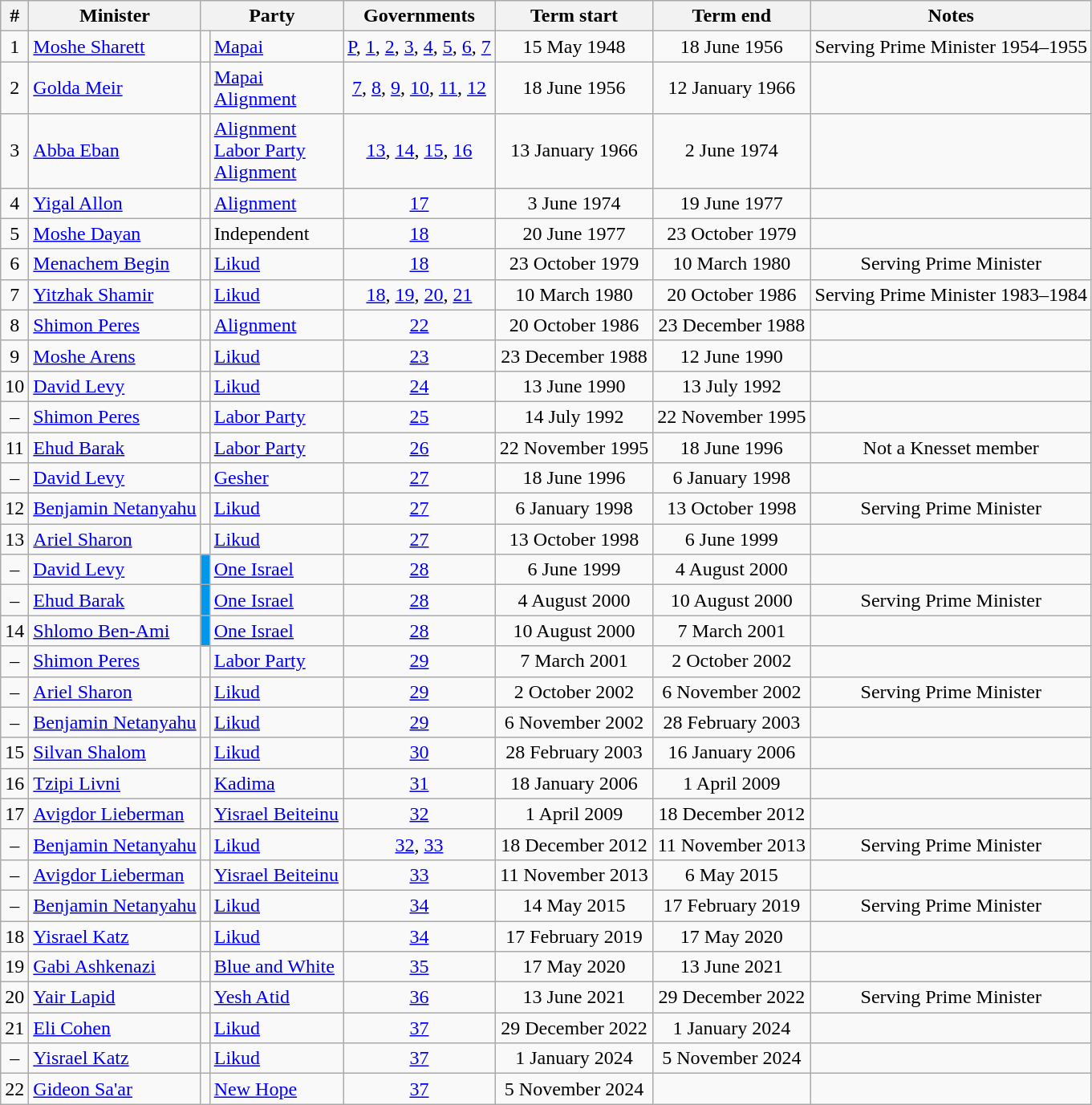<table class=wikitable style=text-align:center>
<tr>
<th>#</th>
<th>Minister</th>
<th colspan=2>Party</th>
<th>Governments</th>
<th>Term start</th>
<th>Term end</th>
<th>Notes</th>
</tr>
<tr>
<td>1</td>
<td align=left><a href='#'>Moshe Sharett</a></td>
<td bgcolor=></td>
<td align=left><a href='#'>Mapai</a></td>
<td><a href='#'>P</a>, <a href='#'>1</a>, <a href='#'>2</a>, <a href='#'>3</a>, <a href='#'>4</a>, <a href='#'>5</a>, <a href='#'>6</a>, <a href='#'>7</a></td>
<td>15 May 1948</td>
<td>18 June 1956</td>
<td>Serving Prime Minister 1954–1955</td>
</tr>
<tr>
<td>2</td>
<td align=left><a href='#'>Golda Meir</a></td>
<td bgcolor=></td>
<td align=left><a href='#'>Mapai</a><br><a href='#'>Alignment</a></td>
<td><a href='#'>7</a>, <a href='#'>8</a>, <a href='#'>9</a>, <a href='#'>10</a>, <a href='#'>11</a>, <a href='#'>12</a></td>
<td>18 June 1956</td>
<td>12 January 1966</td>
<td></td>
</tr>
<tr>
<td>3</td>
<td align=left><a href='#'>Abba Eban</a></td>
<td bgcolor=></td>
<td align=left><a href='#'>Alignment</a><br><a href='#'>Labor Party</a><br><a href='#'>Alignment</a></td>
<td><a href='#'>13</a>, <a href='#'>14</a>, <a href='#'>15</a>, <a href='#'>16</a></td>
<td>13 January 1966</td>
<td>2 June 1974</td>
<td></td>
</tr>
<tr>
<td>4</td>
<td align=left><a href='#'>Yigal Allon</a></td>
<td bgcolor=></td>
<td align=left><a href='#'>Alignment</a></td>
<td><a href='#'>17</a></td>
<td>3 June 1974</td>
<td>19 June 1977</td>
<td></td>
</tr>
<tr>
<td>5</td>
<td align=left><a href='#'>Moshe Dayan</a></td>
<td bgcolor=></td>
<td align=left>Independent</td>
<td><a href='#'>18</a></td>
<td>20 June 1977</td>
<td>23 October 1979</td>
<td></td>
</tr>
<tr>
<td>6</td>
<td align=left><a href='#'>Menachem Begin</a></td>
<td bgcolor=></td>
<td align=left><a href='#'>Likud</a></td>
<td><a href='#'>18</a></td>
<td>23 October 1979</td>
<td>10 March 1980</td>
<td>Serving Prime Minister</td>
</tr>
<tr>
<td>7</td>
<td align=left><a href='#'>Yitzhak Shamir</a></td>
<td bgcolor=></td>
<td align=left><a href='#'>Likud</a></td>
<td><a href='#'>18</a>, <a href='#'>19</a>, <a href='#'>20</a>, <a href='#'>21</a></td>
<td>10 March 1980</td>
<td>20 October 1986</td>
<td>Serving Prime Minister 1983–1984</td>
</tr>
<tr>
<td>8</td>
<td align=left><a href='#'>Shimon Peres</a></td>
<td bgcolor=></td>
<td align=left><a href='#'>Alignment</a></td>
<td><a href='#'>22</a></td>
<td>20 October 1986</td>
<td>23 December 1988</td>
<td></td>
</tr>
<tr>
<td>9</td>
<td align=left><a href='#'>Moshe Arens</a></td>
<td bgcolor=></td>
<td align=left><a href='#'>Likud</a></td>
<td><a href='#'>23</a></td>
<td>23 December 1988</td>
<td>12 June 1990</td>
<td></td>
</tr>
<tr>
<td>10</td>
<td align=left><a href='#'>David Levy</a></td>
<td bgcolor=></td>
<td align=left><a href='#'>Likud</a></td>
<td><a href='#'>24</a></td>
<td>13 June 1990</td>
<td>13 July 1992</td>
<td></td>
</tr>
<tr>
<td>–</td>
<td align=left><a href='#'>Shimon Peres</a></td>
<td bgcolor=></td>
<td align=left><a href='#'>Labor Party</a></td>
<td><a href='#'>25</a></td>
<td>14 July 1992</td>
<td>22 November 1995</td>
<td></td>
</tr>
<tr>
<td>11</td>
<td align=left><a href='#'>Ehud Barak</a></td>
<td bgcolor=></td>
<td align=left><a href='#'>Labor Party</a></td>
<td><a href='#'>26</a></td>
<td>22 November 1995</td>
<td>18 June 1996</td>
<td>Not a Knesset member</td>
</tr>
<tr>
<td>–</td>
<td align=left><a href='#'>David Levy</a></td>
<td bgcolor=></td>
<td align=left><a href='#'>Gesher</a></td>
<td><a href='#'>27</a></td>
<td>18 June 1996</td>
<td>6 January 1998</td>
<td></td>
</tr>
<tr>
<td>12</td>
<td align=left><a href='#'>Benjamin Netanyahu</a></td>
<td bgcolor=></td>
<td align=left><a href='#'>Likud</a></td>
<td><a href='#'>27</a></td>
<td>6 January 1998</td>
<td>13 October 1998</td>
<td>Serving Prime Minister</td>
</tr>
<tr>
<td>13</td>
<td align=left><a href='#'>Ariel Sharon</a></td>
<td bgcolor=></td>
<td align=left><a href='#'>Likud</a></td>
<td><a href='#'>27</a></td>
<td>13 October 1998</td>
<td>6 June 1999</td>
<td></td>
</tr>
<tr>
<td>–</td>
<td align=left><a href='#'>David Levy</a></td>
<td bgcolor=#0297EA></td>
<td align=left><a href='#'>One Israel</a></td>
<td><a href='#'>28</a></td>
<td>6 June 1999</td>
<td>4 August 2000</td>
<td></td>
</tr>
<tr>
<td>–</td>
<td align=left><a href='#'>Ehud Barak</a></td>
<td bgcolor=#0297EA></td>
<td align=left><a href='#'>One Israel</a></td>
<td><a href='#'>28</a></td>
<td>4 August 2000</td>
<td>10 August 2000</td>
<td>Serving Prime Minister</td>
</tr>
<tr>
<td>14</td>
<td align=left><a href='#'>Shlomo Ben-Ami</a></td>
<td bgcolor=#0297EA></td>
<td align=left><a href='#'>One Israel</a></td>
<td><a href='#'>28</a></td>
<td>10 August 2000</td>
<td>7 March 2001</td>
<td></td>
</tr>
<tr>
<td>–</td>
<td align=left><a href='#'>Shimon Peres</a></td>
<td bgcolor=></td>
<td align=left><a href='#'>Labor Party</a></td>
<td><a href='#'>29</a></td>
<td>7 March 2001</td>
<td>2 October 2002</td>
<td></td>
</tr>
<tr>
<td>–</td>
<td align=left><a href='#'>Ariel Sharon</a></td>
<td bgcolor=></td>
<td align=left><a href='#'>Likud</a></td>
<td><a href='#'>29</a></td>
<td>2 October 2002</td>
<td>6 November 2002</td>
<td>Serving Prime Minister</td>
</tr>
<tr>
<td>–</td>
<td align=left><a href='#'>Benjamin Netanyahu</a></td>
<td bgcolor=></td>
<td align=left><a href='#'>Likud</a></td>
<td><a href='#'>29</a></td>
<td>6 November 2002</td>
<td>28 February 2003</td>
<td></td>
</tr>
<tr>
<td>15</td>
<td align=left><a href='#'>Silvan Shalom</a></td>
<td bgcolor=></td>
<td align=left><a href='#'>Likud</a></td>
<td><a href='#'>30</a></td>
<td>28 February 2003</td>
<td>16 January 2006</td>
<td></td>
</tr>
<tr>
<td>16</td>
<td align=left><a href='#'>Tzipi Livni</a></td>
<td bgcolor=></td>
<td align=left><a href='#'>Kadima</a></td>
<td><a href='#'>31</a></td>
<td>18 January 2006</td>
<td>1 April 2009</td>
<td></td>
</tr>
<tr>
<td>17</td>
<td align=left><a href='#'>Avigdor Lieberman</a></td>
<td bgcolor=></td>
<td align=left><a href='#'>Yisrael Beiteinu</a></td>
<td><a href='#'>32</a></td>
<td>1 April 2009</td>
<td>18 December 2012</td>
<td></td>
</tr>
<tr>
<td>–</td>
<td align=left><a href='#'>Benjamin Netanyahu</a></td>
<td bgcolor=></td>
<td align=left><a href='#'>Likud</a></td>
<td><a href='#'>32</a>, <a href='#'>33</a></td>
<td>18 December 2012</td>
<td>11 November 2013</td>
<td>Serving Prime Minister</td>
</tr>
<tr>
<td>–</td>
<td align=left><a href='#'>Avigdor Lieberman</a></td>
<td bgcolor=></td>
<td align=left><a href='#'>Yisrael Beiteinu</a></td>
<td><a href='#'>33</a></td>
<td>11 November 2013</td>
<td>6 May 2015</td>
<td></td>
</tr>
<tr>
<td>–</td>
<td align=left><a href='#'>Benjamin Netanyahu</a></td>
<td bgcolor=></td>
<td align=left><a href='#'>Likud</a></td>
<td><a href='#'>34</a></td>
<td>14 May 2015</td>
<td>17 February 2019</td>
<td>Serving Prime Minister</td>
</tr>
<tr>
<td>18</td>
<td align=left><a href='#'>Yisrael Katz</a></td>
<td bgcolor=></td>
<td align=left><a href='#'>Likud</a></td>
<td><a href='#'>34</a></td>
<td>17 February 2019</td>
<td>17 May 2020</td>
<td></td>
</tr>
<tr>
<td>19</td>
<td align=left><a href='#'>Gabi Ashkenazi</a></td>
<td bgcolor=></td>
<td align=left><a href='#'>Blue and White</a></td>
<td><a href='#'>35</a></td>
<td>17 May 2020</td>
<td>13 June 2021</td>
<td></td>
</tr>
<tr>
<td>20</td>
<td align=left><a href='#'>Yair Lapid</a></td>
<td bgcolor=></td>
<td align=left><a href='#'>Yesh Atid</a></td>
<td><a href='#'>36</a></td>
<td>13 June 2021</td>
<td>29 December 2022</td>
<td>Serving Prime Minister</td>
</tr>
<tr>
<td>21</td>
<td align=left><a href='#'>Eli Cohen</a></td>
<td bgcolor=></td>
<td align=left><a href='#'>Likud</a></td>
<td><a href='#'>37</a></td>
<td>29 December 2022</td>
<td>1 January 2024</td>
<td></td>
</tr>
<tr>
<td>–</td>
<td align=left><a href='#'>Yisrael Katz</a></td>
<td bgcolor=></td>
<td align=left><a href='#'>Likud</a></td>
<td><a href='#'>37</a></td>
<td>1 January 2024</td>
<td>5 November 2024</td>
<td></td>
</tr>
<tr>
<td>22</td>
<td align=left><a href='#'>Gideon Sa'ar</a></td>
<td bgcolor=></td>
<td align=left><a href='#'>New Hope</a></td>
<td><a href='#'>37</a></td>
<td>5 November 2024</td>
<td></td>
<td></td>
</tr>
</table>
